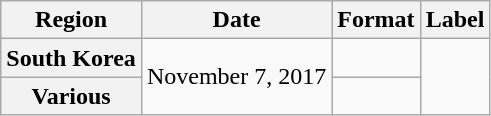<table class="wikitable plainrowheaders" style="text-align:center">
<tr>
<th>Region</th>
<th>Date</th>
<th>Format</th>
<th>Label</th>
</tr>
<tr>
<th scope="row">South Korea</th>
<td rowspan="2">November 7, 2017</td>
<td></td>
<td rowspan="2"></td>
</tr>
<tr>
<th scope="row">Various</th>
<td></td>
</tr>
</table>
